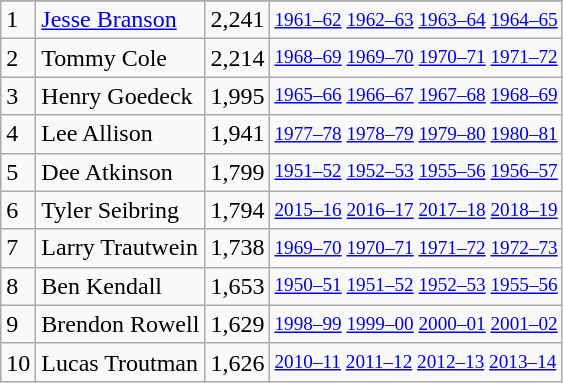<table class="wikitable">
<tr>
</tr>
<tr>
<td>1</td>
<td><a href='#'>Jesse Branson</a></td>
<td>2,241</td>
<td style="font-size:80%;"><a href='#'>1961–62</a> <a href='#'>1962–63</a> <a href='#'>1963–64</a> <a href='#'>1964–65</a></td>
</tr>
<tr>
<td>2</td>
<td>Tommy Cole</td>
<td>2,214</td>
<td style="font-size:80%;"><a href='#'>1968–69</a> <a href='#'>1969–70</a> <a href='#'>1970–71</a> <a href='#'>1971–72</a></td>
</tr>
<tr>
<td>3</td>
<td>Henry Goedeck</td>
<td>1,995</td>
<td style="font-size:80%;"><a href='#'>1965–66</a> <a href='#'>1966–67</a> <a href='#'>1967–68</a> <a href='#'>1968–69</a></td>
</tr>
<tr>
<td>4</td>
<td>Lee Allison</td>
<td>1,941</td>
<td style="font-size:80%;"><a href='#'>1977–78</a> <a href='#'>1978–79</a> <a href='#'>1979–80</a> <a href='#'>1980–81</a></td>
</tr>
<tr>
<td>5</td>
<td>Dee Atkinson</td>
<td>1,799</td>
<td style="font-size:80%;"><a href='#'>1951–52</a> <a href='#'>1952–53</a> <a href='#'>1955–56</a> <a href='#'>1956–57</a></td>
</tr>
<tr>
<td>6</td>
<td>Tyler Seibring</td>
<td>1,794</td>
<td style="font-size:80%;"><a href='#'>2015–16</a> <a href='#'>2016–17</a> <a href='#'>2017–18</a> <a href='#'>2018–19</a></td>
</tr>
<tr>
<td>7</td>
<td>Larry Trautwein</td>
<td>1,738</td>
<td style="font-size:80%;"><a href='#'>1969–70</a> <a href='#'>1970–71</a> <a href='#'>1971–72</a> <a href='#'>1972–73</a></td>
</tr>
<tr>
<td>8</td>
<td>Ben Kendall</td>
<td>1,653</td>
<td style="font-size:80%;"><a href='#'>1950–51</a> <a href='#'>1951–52</a> <a href='#'>1952–53</a> <a href='#'>1955–56</a></td>
</tr>
<tr>
<td>9</td>
<td>Brendon Rowell</td>
<td>1,629</td>
<td style="font-size:80%;"><a href='#'>1998–99</a> <a href='#'>1999–00</a> <a href='#'>2000–01</a> <a href='#'>2001–02</a></td>
</tr>
<tr>
<td>10</td>
<td>Lucas Troutman</td>
<td>1,626</td>
<td style="font-size:80%;"><a href='#'>2010–11</a> <a href='#'>2011–12</a> <a href='#'>2012–13</a> <a href='#'>2013–14</a></td>
</tr>
</table>
